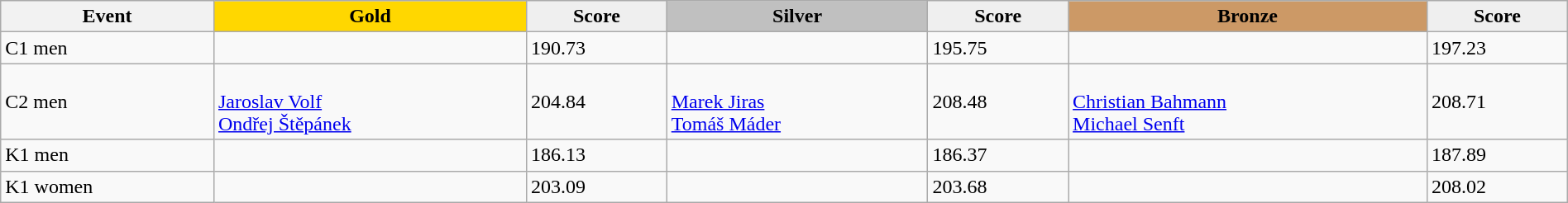<table class="wikitable" width=100%>
<tr>
<th>Event</th>
<td align=center bgcolor="gold"><strong>Gold</strong></td>
<td align=center bgcolor="EFEFEF"><strong>Score</strong></td>
<td align=center bgcolor="silver"><strong>Silver</strong></td>
<td align=center bgcolor="EFEFEF"><strong>Score</strong></td>
<td align=center bgcolor="CC9966"><strong>Bronze</strong></td>
<td align=center bgcolor="EFEFEF"><strong>Score</strong></td>
</tr>
<tr>
<td>C1 men</td>
<td></td>
<td>190.73</td>
<td></td>
<td>195.75</td>
<td></td>
<td>197.23</td>
</tr>
<tr>
<td>C2 men</td>
<td><br><a href='#'>Jaroslav Volf</a><br><a href='#'>Ondřej Štěpánek</a></td>
<td>204.84</td>
<td><br><a href='#'>Marek Jiras</a><br><a href='#'>Tomáš Máder</a></td>
<td>208.48</td>
<td><br><a href='#'>Christian Bahmann</a><br><a href='#'>Michael Senft</a></td>
<td>208.71</td>
</tr>
<tr>
<td>K1 men</td>
<td></td>
<td>186.13</td>
<td></td>
<td>186.37</td>
<td></td>
<td>187.89</td>
</tr>
<tr>
<td>K1 women</td>
<td></td>
<td>203.09</td>
<td></td>
<td>203.68</td>
<td></td>
<td>208.02</td>
</tr>
</table>
